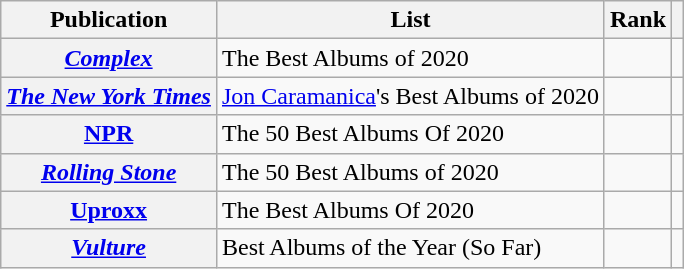<table class="wikitable sortable plainrowheaders">
<tr>
<th scope="col">Publication</th>
<th scope="col">List</th>
<th scope="col">Rank</th>
<th scope="col" class="unsortable"></th>
</tr>
<tr>
<th scope="row"><em><a href='#'>Complex</a></em></th>
<td>The Best Albums of 2020</td>
<td></td>
<td></td>
</tr>
<tr>
<th scope="row"><em><a href='#'>The New York Times</a></em></th>
<td><a href='#'>Jon Caramanica</a>'s Best Albums of 2020</td>
<td></td>
<td></td>
</tr>
<tr>
<th scope="row"><a href='#'>NPR</a></th>
<td>The 50 Best Albums Of 2020</td>
<td></td>
<td></td>
</tr>
<tr>
<th scope="row"><em><a href='#'>Rolling Stone</a></em></th>
<td>The 50 Best Albums of 2020</td>
<td></td>
<td></td>
</tr>
<tr>
<th scope="row"><a href='#'>Uproxx</a></th>
<td>The Best Albums Of 2020</td>
<td></td>
<td></td>
</tr>
<tr>
<th scope="row"><em><a href='#'>Vulture</a></em></th>
<td>Best Albums of the Year (So Far)</td>
<td></td>
<td></td>
</tr>
</table>
